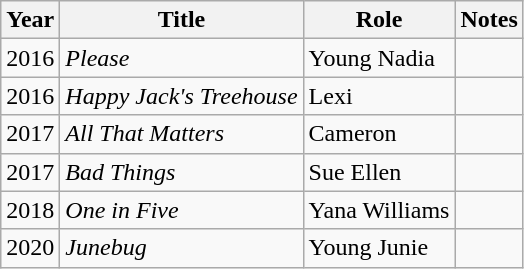<table class="wikitable">
<tr>
<th>Year</th>
<th>Title</th>
<th>Role</th>
<th>Notes</th>
</tr>
<tr>
<td>2016</td>
<td><em>Please</em></td>
<td>Young Nadia</td>
<td></td>
</tr>
<tr>
<td>2016</td>
<td><em>Happy Jack's Treehouse</em></td>
<td>Lexi</td>
<td></td>
</tr>
<tr>
<td>2017</td>
<td><em>All That Matters</em></td>
<td>Cameron</td>
<td></td>
</tr>
<tr>
<td>2017</td>
<td><em>Bad Things</em></td>
<td>Sue Ellen</td>
<td></td>
</tr>
<tr>
<td>2018</td>
<td><em>One in Five</em></td>
<td>Yana Williams</td>
<td></td>
</tr>
<tr>
<td>2020</td>
<td><em>Junebug</em></td>
<td>Young Junie</td>
<td></td>
</tr>
</table>
